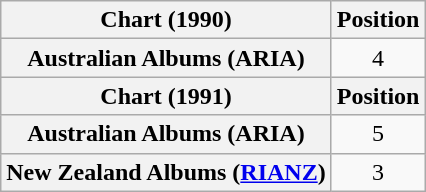<table class="wikitable sortable plainrowheaders" style="text-align:center">
<tr>
<th scope="col">Chart (1990)</th>
<th scope="col">Position</th>
</tr>
<tr>
<th scope="row">Australian Albums (ARIA)</th>
<td>4</td>
</tr>
<tr>
<th scope="col">Chart (1991)</th>
<th scope="col">Position</th>
</tr>
<tr>
<th scope="row">Australian Albums (ARIA)</th>
<td>5</td>
</tr>
<tr>
<th scope="row">New Zealand Albums (<a href='#'>RIANZ</a>)</th>
<td style="text-align:center;">3</td>
</tr>
</table>
